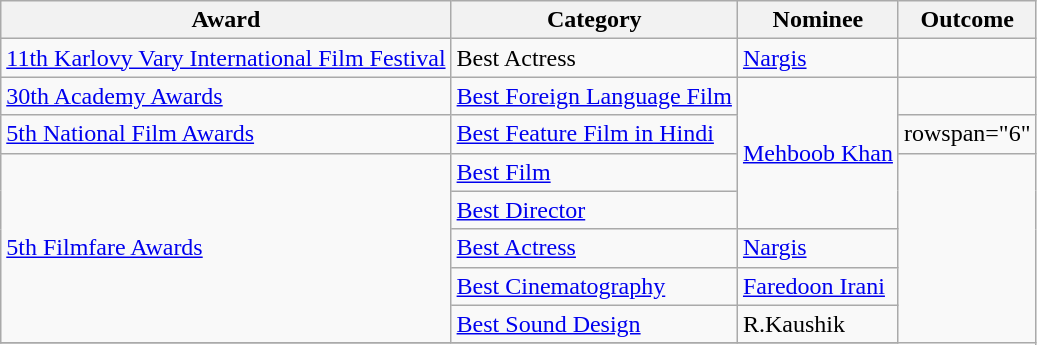<table class="wikitable">
<tr>
<th>Award</th>
<th>Category</th>
<th>Nominee</th>
<th>Outcome</th>
</tr>
<tr>
<td><a href='#'>11th Karlovy Vary International Film Festival</a></td>
<td>Best Actress</td>
<td><a href='#'>Nargis</a></td>
<td></td>
</tr>
<tr>
<td><a href='#'>30th Academy Awards</a></td>
<td><a href='#'>Best Foreign Language Film</a></td>
<td rowspan="4"><a href='#'>Mehboob Khan</a></td>
<td></td>
</tr>
<tr>
<td><a href='#'>5th National Film Awards</a></td>
<td><a href='#'>Best Feature Film in Hindi</a></td>
<td>rowspan="6"</td>
</tr>
<tr>
<td rowspan="5"><a href='#'>5th Filmfare Awards</a></td>
<td><a href='#'>Best Film</a></td>
</tr>
<tr>
<td><a href='#'>Best Director</a></td>
</tr>
<tr>
<td><a href='#'>Best Actress</a></td>
<td><a href='#'>Nargis</a></td>
</tr>
<tr>
<td><a href='#'>Best Cinematography</a></td>
<td><a href='#'>Faredoon Irani</a></td>
</tr>
<tr>
<td><a href='#'>Best Sound Design</a></td>
<td>R.Kaushik</td>
</tr>
<tr>
</tr>
</table>
